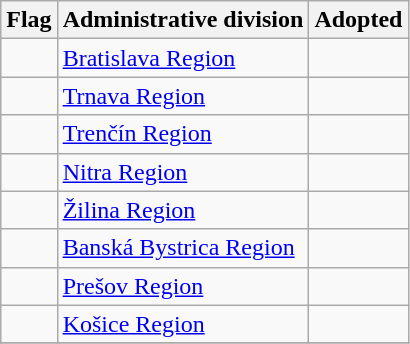<table class="wikitable sortable">
<tr>
<th class="unsortable">Flag</th>
<th>Administrative division</th>
<th>Adopted</th>
</tr>
<tr>
<td></td>
<td><a href='#'>Bratislava Region</a></td>
<td></td>
</tr>
<tr>
<td></td>
<td><a href='#'>Trnava Region</a></td>
<td></td>
</tr>
<tr>
<td></td>
<td><a href='#'>Trenčín Region</a></td>
<td></td>
</tr>
<tr>
<td></td>
<td><a href='#'>Nitra Region</a></td>
<td></td>
</tr>
<tr>
<td></td>
<td><a href='#'>Žilina Region</a></td>
<td></td>
</tr>
<tr>
<td></td>
<td><a href='#'>Banská Bystrica Region</a></td>
<td></td>
</tr>
<tr>
<td></td>
<td><a href='#'>Prešov Region</a></td>
<td></td>
</tr>
<tr>
<td></td>
<td><a href='#'>Košice Region</a></td>
<td></td>
</tr>
<tr>
</tr>
</table>
